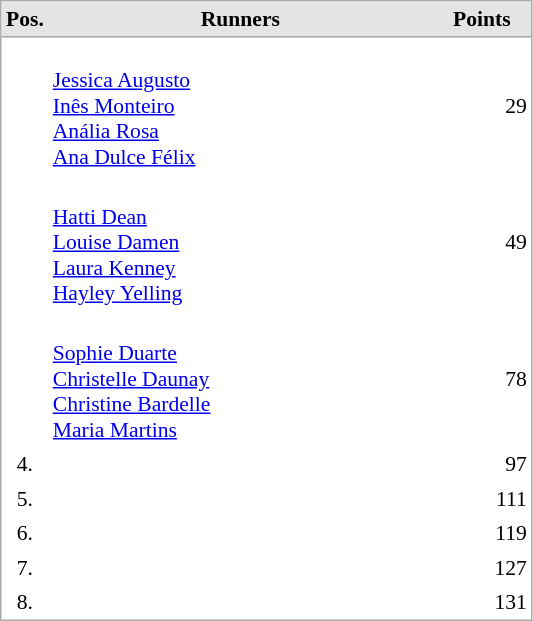<table cellspacing="0" cellpadding="3" style="border:1px solid #AAAAAA;font-size:90%">
<tr bgcolor="#E4E4E4">
<th style="border-bottom:1px solid #AAAAAA" width=10>Pos.</th>
<th style="border-bottom:1px solid #AAAAAA" width=250>Runners</th>
<th style="border-bottom:1px solid #AAAAAA" width=60>Points</th>
</tr>
<tr align="center">
<td align="center" valign="top"></td>
<td align="left"><br> <a href='#'>Jessica Augusto</a><br> <a href='#'>Inês Monteiro</a><br> <a href='#'>Anália Rosa</a><br> <a href='#'>Ana Dulce Félix</a></td>
<td align="right">29</td>
</tr>
<tr align="center">
<td align="center" valign="top"></td>
<td align="left"><br> <a href='#'>Hatti Dean</a><br> <a href='#'>Louise Damen</a><br> <a href='#'>Laura Kenney</a><br> <a href='#'>Hayley Yelling</a></td>
<td align="right">49</td>
</tr>
<tr align="center">
<td align="center" valign="top"></td>
<td align="left"><br> <a href='#'>Sophie Duarte</a><br> <a href='#'>Christelle Daunay</a><br> <a href='#'>Christine Bardelle</a><br> <a href='#'>Maria Martins</a></td>
<td align="right">78</td>
</tr>
<tr align="center">
<td align="center" valign="top">4.</td>
<td align="left"></td>
<td align="right">97</td>
</tr>
<tr align="center">
<td align="center" valign="top">5.</td>
<td align="left"></td>
<td align="right">111</td>
</tr>
<tr align="center">
<td align="center" valign="top">6.</td>
<td align="left"></td>
<td align="right">119</td>
</tr>
<tr align="center">
<td align="center" valign="top">7.</td>
<td align="left"></td>
<td align="right">127</td>
</tr>
<tr align="center">
<td align="center" valign="top">8.</td>
<td align="left"></td>
<td align="right">131</td>
</tr>
</table>
